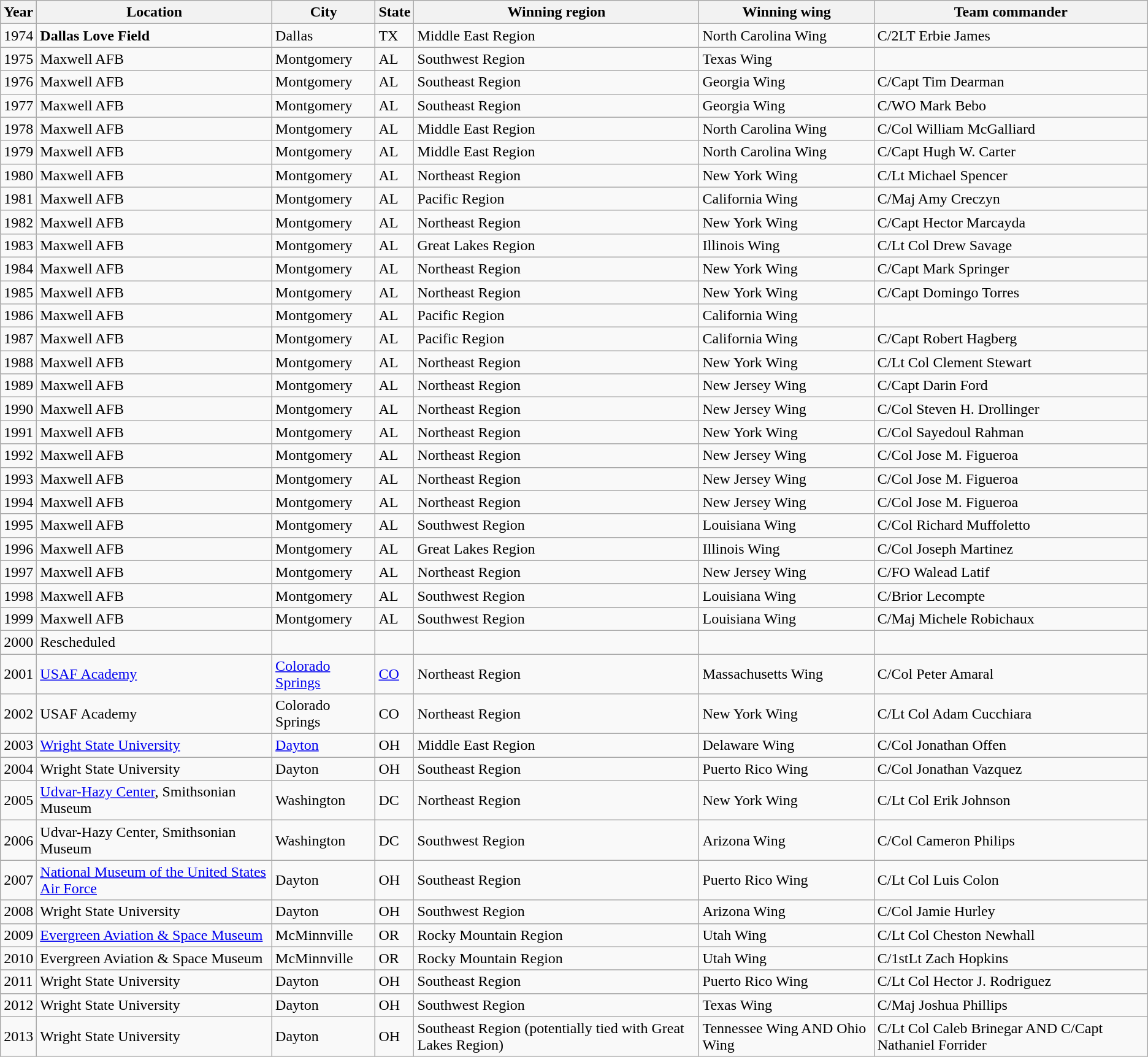<table class="wikitable">
<tr>
<th>Year</th>
<th>Location</th>
<th>City</th>
<th>State</th>
<th>Winning region</th>
<th>Winning wing</th>
<th>Team commander</th>
</tr>
<tr>
<td>1974</td>
<td><strong>Dallas</strong> <strong>Love</strong> <strong>Field</strong></td>
<td>Dallas</td>
<td>TX</td>
<td>Middle East Region</td>
<td>North Carolina Wing</td>
<td>C/2LT Erbie James</td>
</tr>
<tr>
<td>1975</td>
<td>Maxwell AFB</td>
<td>Montgomery</td>
<td>AL</td>
<td>Southwest Region</td>
<td>Texas Wing</td>
<td></td>
</tr>
<tr>
<td>1976</td>
<td>Maxwell AFB</td>
<td>Montgomery</td>
<td>AL</td>
<td>Southeast Region</td>
<td>Georgia Wing</td>
<td>C/Capt Tim Dearman</td>
</tr>
<tr>
<td>1977</td>
<td>Maxwell AFB</td>
<td>Montgomery</td>
<td>AL</td>
<td>Southeast Region</td>
<td>Georgia Wing</td>
<td>C/WO Mark Bebo</td>
</tr>
<tr>
<td>1978</td>
<td>Maxwell AFB</td>
<td>Montgomery</td>
<td>AL</td>
<td>Middle East Region</td>
<td>North Carolina Wing</td>
<td>C/Col William McGalliard</td>
</tr>
<tr>
<td>1979</td>
<td>Maxwell AFB</td>
<td>Montgomery</td>
<td>AL</td>
<td>Middle East Region</td>
<td>North Carolina Wing</td>
<td>C/Capt Hugh W. Carter</td>
</tr>
<tr>
<td>1980</td>
<td>Maxwell AFB</td>
<td>Montgomery</td>
<td>AL</td>
<td>Northeast Region</td>
<td>New York Wing</td>
<td>C/Lt Michael Spencer</td>
</tr>
<tr>
<td>1981</td>
<td>Maxwell AFB</td>
<td>Montgomery</td>
<td>AL</td>
<td>Pacific Region</td>
<td>California Wing</td>
<td>C/Maj Amy Creczyn</td>
</tr>
<tr>
<td>1982</td>
<td>Maxwell AFB</td>
<td>Montgomery</td>
<td>AL</td>
<td>Northeast Region</td>
<td>New York Wing</td>
<td>C/Capt Hector Marcayda</td>
</tr>
<tr>
<td>1983</td>
<td>Maxwell AFB</td>
<td>Montgomery</td>
<td>AL</td>
<td>Great Lakes Region</td>
<td>Illinois Wing</td>
<td>C/Lt Col Drew Savage</td>
</tr>
<tr>
<td>1984</td>
<td>Maxwell AFB</td>
<td>Montgomery</td>
<td>AL</td>
<td>Northeast Region</td>
<td>New York Wing</td>
<td>C/Capt Mark Springer</td>
</tr>
<tr>
<td>1985</td>
<td>Maxwell AFB</td>
<td>Montgomery</td>
<td>AL</td>
<td>Northeast Region</td>
<td>New York Wing</td>
<td>C/Capt Domingo Torres</td>
</tr>
<tr>
<td>1986</td>
<td>Maxwell AFB</td>
<td>Montgomery</td>
<td>AL</td>
<td>Pacific Region</td>
<td>California Wing</td>
<td></td>
</tr>
<tr>
<td>1987</td>
<td>Maxwell AFB</td>
<td>Montgomery</td>
<td>AL</td>
<td>Pacific Region</td>
<td>California Wing</td>
<td>C/Capt Robert Hagberg</td>
</tr>
<tr>
<td>1988</td>
<td>Maxwell AFB</td>
<td>Montgomery</td>
<td>AL</td>
<td>Northeast Region</td>
<td>New York Wing</td>
<td>C/Lt Col Clement Stewart</td>
</tr>
<tr>
<td>1989</td>
<td>Maxwell AFB</td>
<td>Montgomery</td>
<td>AL</td>
<td>Northeast Region</td>
<td>New Jersey Wing</td>
<td>C/Capt Darin Ford</td>
</tr>
<tr>
<td>1990</td>
<td>Maxwell AFB</td>
<td>Montgomery</td>
<td>AL</td>
<td>Northeast Region</td>
<td>New Jersey Wing</td>
<td>C/Col Steven H. Drollinger</td>
</tr>
<tr>
<td>1991</td>
<td>Maxwell AFB</td>
<td>Montgomery</td>
<td>AL</td>
<td>Northeast Region</td>
<td>New York Wing</td>
<td>C/Col Sayedoul Rahman</td>
</tr>
<tr>
<td>1992</td>
<td>Maxwell AFB</td>
<td>Montgomery</td>
<td>AL</td>
<td>Northeast Region</td>
<td>New Jersey Wing</td>
<td>C/Col Jose M. Figueroa</td>
</tr>
<tr>
<td>1993</td>
<td>Maxwell AFB</td>
<td>Montgomery</td>
<td>AL</td>
<td>Northeast Region</td>
<td>New Jersey Wing</td>
<td>C/Col Jose M. Figueroa</td>
</tr>
<tr>
<td>1994</td>
<td>Maxwell AFB</td>
<td>Montgomery</td>
<td>AL</td>
<td>Northeast Region</td>
<td>New Jersey Wing</td>
<td>C/Col Jose M. Figueroa</td>
</tr>
<tr>
<td>1995</td>
<td>Maxwell AFB</td>
<td>Montgomery</td>
<td>AL</td>
<td>Southwest Region</td>
<td>Louisiana Wing</td>
<td>C/Col Richard Muffoletto</td>
</tr>
<tr>
<td>1996</td>
<td>Maxwell AFB</td>
<td>Montgomery</td>
<td>AL</td>
<td>Great Lakes Region</td>
<td>Illinois Wing</td>
<td>C/Col Joseph Martinez</td>
</tr>
<tr>
<td>1997</td>
<td>Maxwell AFB</td>
<td>Montgomery</td>
<td>AL</td>
<td>Northeast Region</td>
<td>New Jersey Wing</td>
<td>C/FO Walead Latif</td>
</tr>
<tr>
<td>1998</td>
<td>Maxwell AFB</td>
<td>Montgomery</td>
<td>AL</td>
<td>Southwest Region</td>
<td>Louisiana Wing</td>
<td>C/Brior Lecompte</td>
</tr>
<tr>
<td>1999</td>
<td>Maxwell AFB</td>
<td>Montgomery</td>
<td>AL</td>
<td>Southwest Region</td>
<td>Louisiana Wing</td>
<td>C/Maj Michele Robichaux</td>
</tr>
<tr>
<td>2000</td>
<td>Rescheduled</td>
<td></td>
<td></td>
<td></td>
<td></td>
<td></td>
</tr>
<tr>
<td>2001</td>
<td><a href='#'>USAF Academy</a></td>
<td><a href='#'>Colorado Springs</a></td>
<td><a href='#'>CO</a></td>
<td>Northeast Region</td>
<td>Massachusetts Wing</td>
<td>C/Col Peter Amaral</td>
</tr>
<tr>
<td>2002</td>
<td>USAF Academy</td>
<td>Colorado Springs</td>
<td>CO</td>
<td>Northeast Region</td>
<td>New York Wing</td>
<td>C/Lt Col Adam Cucchiara</td>
</tr>
<tr>
<td>2003</td>
<td><a href='#'>Wright State University</a></td>
<td><a href='#'>Dayton</a></td>
<td>OH</td>
<td>Middle East Region</td>
<td>Delaware Wing</td>
<td>C/Col Jonathan Offen</td>
</tr>
<tr>
<td>2004</td>
<td>Wright State University</td>
<td>Dayton</td>
<td>OH</td>
<td>Southeast Region</td>
<td>Puerto Rico Wing</td>
<td>C/Col Jonathan Vazquez</td>
</tr>
<tr>
<td>2005</td>
<td><a href='#'>Udvar-Hazy Center</a>, Smithsonian Museum</td>
<td>Washington</td>
<td>DC</td>
<td>Northeast Region</td>
<td>New York Wing</td>
<td>C/Lt Col Erik Johnson</td>
</tr>
<tr>
<td>2006</td>
<td>Udvar-Hazy Center, Smithsonian Museum</td>
<td>Washington</td>
<td>DC</td>
<td>Southwest Region</td>
<td>Arizona Wing</td>
<td>C/Col Cameron Philips</td>
</tr>
<tr>
<td>2007</td>
<td><a href='#'>National Museum of the United States Air Force</a></td>
<td>Dayton</td>
<td>OH</td>
<td>Southeast Region</td>
<td>Puerto Rico Wing</td>
<td>C/Lt Col Luis Colon</td>
</tr>
<tr>
<td>2008</td>
<td>Wright State University</td>
<td>Dayton</td>
<td>OH</td>
<td>Southwest Region</td>
<td>Arizona Wing</td>
<td>C/Col Jamie Hurley</td>
</tr>
<tr>
<td>2009</td>
<td><a href='#'>Evergreen Aviation & Space Museum</a></td>
<td>McMinnville</td>
<td>OR</td>
<td>Rocky Mountain Region</td>
<td>Utah Wing</td>
<td>C/Lt Col Cheston Newhall</td>
</tr>
<tr>
<td>2010</td>
<td>Evergreen Aviation & Space Museum</td>
<td>McMinnville</td>
<td>OR</td>
<td>Rocky Mountain Region</td>
<td>Utah Wing</td>
<td>C/1stLt Zach Hopkins</td>
</tr>
<tr>
<td>2011</td>
<td>Wright State University</td>
<td>Dayton</td>
<td>OH</td>
<td>Southeast Region</td>
<td>Puerto Rico Wing</td>
<td>C/Lt Col Hector J. Rodriguez</td>
</tr>
<tr>
<td>2012</td>
<td>Wright State University</td>
<td>Dayton</td>
<td>OH</td>
<td>Southwest Region</td>
<td>Texas Wing</td>
<td>C/Maj Joshua Phillips</td>
</tr>
<tr>
<td>2013</td>
<td>Wright State University</td>
<td>Dayton</td>
<td>OH</td>
<td>Southeast Region (potentially tied with Great Lakes Region)</td>
<td>Tennessee Wing AND Ohio Wing</td>
<td>C/Lt Col Caleb Brinegar AND C/Capt Nathaniel Forrider</td>
</tr>
</table>
